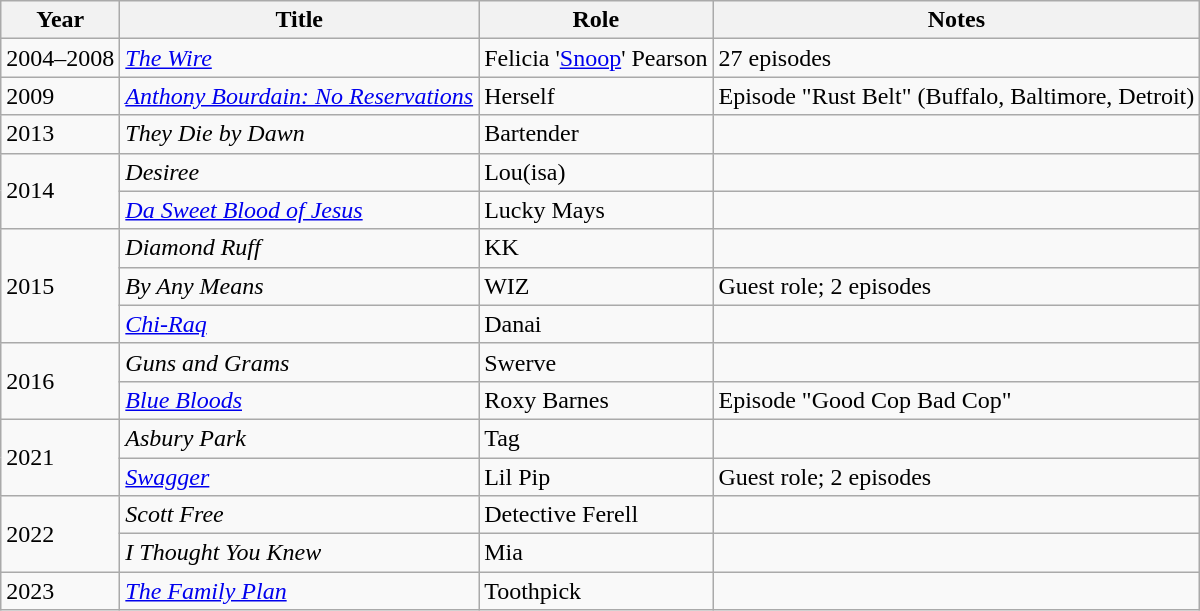<table class="wikitable">
<tr>
<th>Year</th>
<th>Title</th>
<th>Role</th>
<th>Notes</th>
</tr>
<tr>
<td>2004–2008</td>
<td><em><a href='#'>The Wire</a></em></td>
<td>Felicia '<a href='#'>Snoop</a>' Pearson</td>
<td>27 episodes</td>
</tr>
<tr>
<td>2009</td>
<td><em><a href='#'>Anthony Bourdain: No Reservations</a></em></td>
<td>Herself</td>
<td>Episode "Rust Belt" (Buffalo, Baltimore, Detroit)</td>
</tr>
<tr>
<td>2013</td>
<td><em>They Die by Dawn</em></td>
<td>Bartender</td>
<td></td>
</tr>
<tr>
<td rowspan="2">2014</td>
<td><em>Desiree</em></td>
<td>Lou(isa)</td>
<td></td>
</tr>
<tr>
<td><em><a href='#'>Da Sweet Blood of Jesus</a></em></td>
<td>Lucky Mays</td>
<td></td>
</tr>
<tr>
<td rowspan="3">2015</td>
<td><em>Diamond Ruff</em></td>
<td>KK</td>
<td></td>
</tr>
<tr>
<td><em>By Any Means</em></td>
<td>WIZ</td>
<td>Guest role; 2 episodes</td>
</tr>
<tr>
<td><em><a href='#'>Chi-Raq</a></em></td>
<td>Danai</td>
<td></td>
</tr>
<tr>
<td rowspan="2">2016</td>
<td><em>Guns and Grams</em></td>
<td>Swerve</td>
<td></td>
</tr>
<tr>
<td><a href='#'><em>Blue Bloods</em></a></td>
<td>Roxy Barnes</td>
<td>Episode "Good Cop Bad Cop"</td>
</tr>
<tr>
<td rowspan="2">2021</td>
<td><em>Asbury Park</em></td>
<td>Tag</td>
<td></td>
</tr>
<tr>
<td><a href='#'><em>Swagger</em></a></td>
<td>Lil Pip</td>
<td>Guest role; 2 episodes</td>
</tr>
<tr>
<td rowspan="2">2022</td>
<td><em>Scott Free</em></td>
<td>Detective Ferell</td>
<td></td>
</tr>
<tr>
<td><em>I Thought You Knew</em></td>
<td>Mia</td>
<td></td>
</tr>
<tr>
<td>2023</td>
<td><em><a href='#'>The Family Plan</a></em></td>
<td>Toothpick</td>
<td></td>
</tr>
</table>
